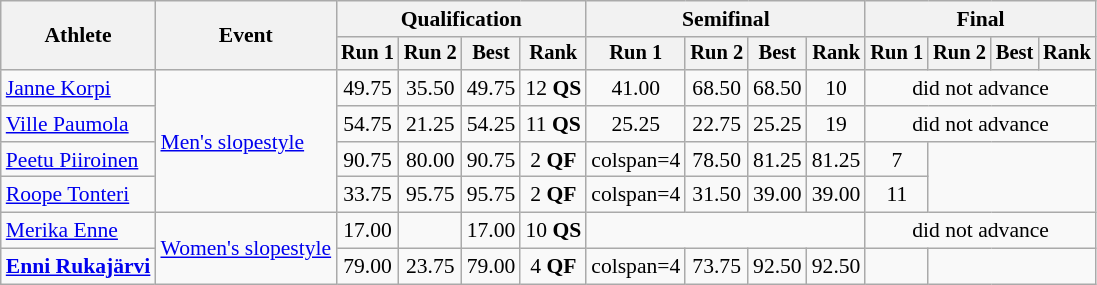<table class="wikitable" style="font-size:90%">
<tr>
<th rowspan="2">Athlete</th>
<th rowspan="2">Event</th>
<th colspan="4">Qualification</th>
<th colspan="4">Semifinal</th>
<th colspan="4">Final</th>
</tr>
<tr style="font-size:95%">
<th>Run 1</th>
<th>Run 2</th>
<th>Best</th>
<th>Rank</th>
<th>Run 1</th>
<th>Run 2</th>
<th>Best</th>
<th>Rank</th>
<th>Run 1</th>
<th>Run 2</th>
<th>Best</th>
<th>Rank</th>
</tr>
<tr align=center>
<td align=left><a href='#'>Janne Korpi</a></td>
<td align=left rowspan=4><a href='#'>Men's slopestyle</a></td>
<td>49.75</td>
<td>35.50</td>
<td>49.75</td>
<td>12 <strong>QS</strong></td>
<td>41.00</td>
<td>68.50</td>
<td>68.50</td>
<td>10</td>
<td colspan=4>did not advance</td>
</tr>
<tr align=center>
<td align=left><a href='#'>Ville Paumola</a></td>
<td>54.75</td>
<td>21.25</td>
<td>54.25</td>
<td>11 <strong>QS</strong></td>
<td>25.25</td>
<td>22.75</td>
<td>25.25</td>
<td>19</td>
<td colspan=4>did not advance</td>
</tr>
<tr align=center>
<td align=left><a href='#'>Peetu Piiroinen</a></td>
<td>90.75</td>
<td>80.00</td>
<td>90.75</td>
<td>2 <strong>QF</strong></td>
<td>colspan=4 </td>
<td>78.50</td>
<td>81.25</td>
<td>81.25</td>
<td>7</td>
</tr>
<tr align=center>
<td align=left><a href='#'>Roope Tonteri</a></td>
<td>33.75</td>
<td>95.75</td>
<td>95.75</td>
<td>2 <strong>QF</strong></td>
<td>colspan=4 </td>
<td>31.50</td>
<td>39.00</td>
<td>39.00</td>
<td>11</td>
</tr>
<tr align=center>
<td align=left><a href='#'>Merika Enne</a></td>
<td align=left rowspan=2><a href='#'>Women's slopestyle</a></td>
<td>17.00</td>
<td></td>
<td>17.00</td>
<td>10 <strong>QS</strong></td>
<td colspan=4></td>
<td colspan=4>did not advance</td>
</tr>
<tr align=center>
<td align=left><strong><a href='#'>Enni Rukajärvi</a></strong></td>
<td>79.00</td>
<td>23.75</td>
<td>79.00</td>
<td>4 <strong>QF</strong></td>
<td>colspan=4 </td>
<td>73.75</td>
<td>92.50</td>
<td>92.50</td>
<td></td>
</tr>
</table>
